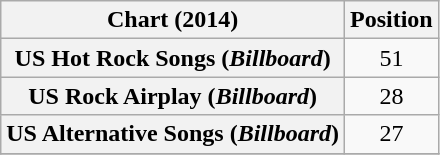<table class="wikitable plainrowheaders sortable">
<tr>
<th>Chart (2014)</th>
<th>Position</th>
</tr>
<tr>
<th scope="row">US Hot Rock Songs (<em>Billboard</em>)</th>
<td style="text-align:center;">51</td>
</tr>
<tr>
<th scope="row">US Rock Airplay (<em>Billboard</em>)</th>
<td style="text-align:center;">28</td>
</tr>
<tr>
<th scope="row">US Alternative Songs (<em>Billboard</em>)</th>
<td style="text-align:center;">27</td>
</tr>
<tr>
</tr>
</table>
